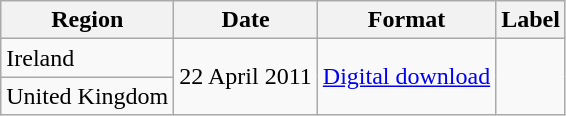<table class=wikitable>
<tr>
<th>Region</th>
<th>Date</th>
<th>Format</th>
<th>Label</th>
</tr>
<tr>
<td>Ireland</td>
<td rowspan="2">22 April 2011</td>
<td rowspan="2"><a href='#'>Digital download</a></td>
<td rowspan="2"></td>
</tr>
<tr>
<td>United Kingdom</td>
</tr>
</table>
